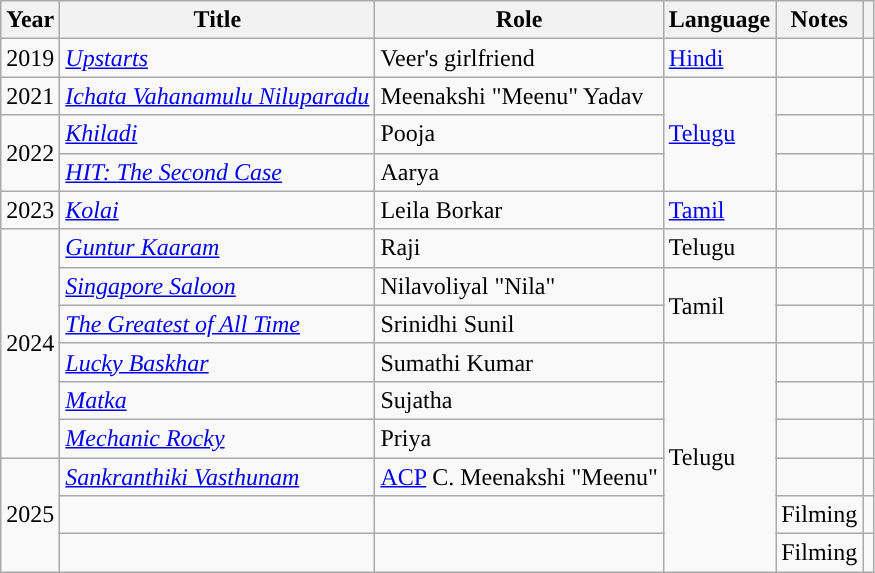<table class="wikitable sortable">
<tr>
<th scope="col">Year</th>
<th scope="col">Title</th>
<th scope="col">Role</th>
<th scope="col">Language</th>
<th scope="col" class="unsortable">Notes</th>
<th scope="col" class="unsortable"></th>
</tr>
<tr>
<td>2019</td>
<td><em><a href='#'>Upstarts</a></em></td>
<td>Veer's girlfriend</td>
<td><a href='#'>Hindi</a></td>
<td></td>
<td style="text-align: center;"></td>
</tr>
<tr>
<td>2021</td>
<td><em><a href='#'>Ichata Vahanamulu Niluparadu</a></em></td>
<td>Meenakshi "Meenu" Yadav</td>
<td rowspan="3"><a href='#'>Telugu</a></td>
<td></td>
<td style="text-align: center;"></td>
</tr>
<tr>
<td rowspan="2">2022</td>
<td><a href='#'><em>Khiladi</em></a></td>
<td>Pooja</td>
<td></td>
<td style="text-align: center;"></td>
</tr>
<tr>
<td><em><a href='#'>HIT: The Second Case</a></em></td>
<td>Aarya</td>
<td></td>
<td style="text-align: center;"></td>
</tr>
<tr>
<td>2023</td>
<td><em><a href='#'>Kolai</a></em></td>
<td>Leila Borkar</td>
<td><a href='#'>Tamil</a></td>
<td></td>
<td style="text-align: center;"></td>
</tr>
<tr>
<td rowspan="6">2024</td>
<td><em><a href='#'>Guntur Kaaram</a></em></td>
<td>Raji</td>
<td>Telugu</td>
<td></td>
<td style="text-align: center;"></td>
</tr>
<tr>
<td><em><a href='#'>Singapore Saloon</a></em></td>
<td>Nilavoliyal "Nila"</td>
<td rowspan="2">Tamil</td>
<td></td>
<td style="text-align: center;"></td>
</tr>
<tr>
<td><em><a href='#'>The Greatest of All Time</a></em></td>
<td>Srinidhi Sunil</td>
<td></td>
<td style="text-align: center;"></td>
</tr>
<tr>
<td><em><a href='#'>Lucky Baskhar</a></em></td>
<td>Sumathi Kumar</td>
<td rowspan="7">Telugu</td>
<td></td>
<td style="text-align: center;"></td>
</tr>
<tr>
<td><em><a href='#'>Matka</a></em></td>
<td>Sujatha</td>
<td></td>
<td style="text-align: center;"></td>
</tr>
<tr>
<td><em><a href='#'>Mechanic Rocky</a></em></td>
<td>Priya</td>
<td></td>
<td style="text-align: center;"></td>
</tr>
<tr>
<td rowspan="4">2025</td>
<td><em><a href='#'>Sankranthiki Vasthunam</a></em></td>
<td><a href='#'>ACP</a> C. Meenakshi "Meenu"</td>
<td></td>
<td style="text-align: center;"></td>
</tr>
<tr>
<td></td>
<td></td>
<td>Filming</td>
<td style="text-align: center;"></td>
</tr>
<tr>
<td></td>
<td></td>
<td>Filming</td>
<td></td>
</tr>
</table>
